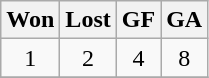<table class="wikitable" style="text-align:center">
<tr>
<th>Won</th>
<th>Lost</th>
<th>GF</th>
<th>GA</th>
</tr>
<tr>
<td>1</td>
<td>2</td>
<td>4</td>
<td>8</td>
</tr>
<tr>
</tr>
</table>
